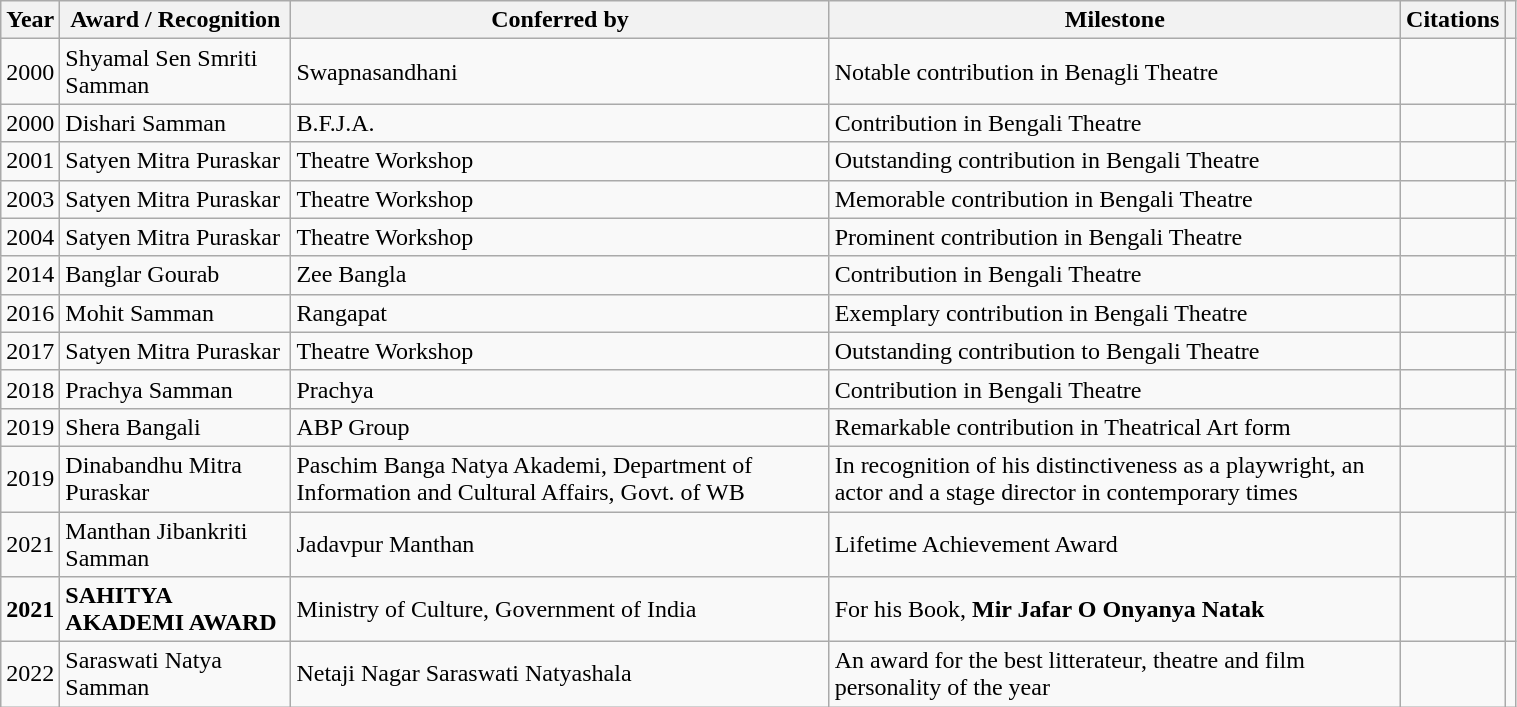<table class="wikitable sortable" width=80%;>
<tr>
<th>Year</th>
<th>Award / Recognition</th>
<th>Conferred by</th>
<th>Milestone</th>
<th>Citations</th>
<th></th>
</tr>
<tr>
<td>2000</td>
<td>Shyamal Sen Smriti Samman</td>
<td>Swapnasandhani</td>
<td>Notable contribution in Benagli Theatre</td>
<td></td>
<td></td>
</tr>
<tr>
<td>2000</td>
<td>Dishari Samman</td>
<td>B.F.J.A.</td>
<td>Contribution in Bengali Theatre</td>
<td></td>
<td></td>
</tr>
<tr>
<td>2001</td>
<td>Satyen Mitra Puraskar</td>
<td>Theatre Workshop</td>
<td>Outstanding contribution in Bengali Theatre</td>
<td></td>
<td></td>
</tr>
<tr>
<td>2003</td>
<td>Satyen Mitra Puraskar</td>
<td>Theatre Workshop</td>
<td>Memorable contribution in Bengali Theatre</td>
<td></td>
<td></td>
</tr>
<tr>
<td>2004</td>
<td>Satyen Mitra Puraskar</td>
<td>Theatre Workshop</td>
<td>Prominent contribution in Bengali Theatre</td>
<td></td>
<td></td>
</tr>
<tr>
<td>2014</td>
<td>Banglar Gourab</td>
<td>Zee Bangla</td>
<td>Contribution in Bengali Theatre</td>
<td></td>
<td></td>
</tr>
<tr>
<td>2016</td>
<td>Mohit Samman</td>
<td>Rangapat</td>
<td>Exemplary contribution in Bengali Theatre</td>
<td></td>
<td></td>
</tr>
<tr>
<td>2017</td>
<td>Satyen Mitra Puraskar</td>
<td>Theatre Workshop</td>
<td>Outstanding contribution to Bengali Theatre</td>
<td></td>
<td></td>
</tr>
<tr>
<td>2018</td>
<td>Prachya Samman</td>
<td>Prachya</td>
<td>Contribution in Bengali Theatre</td>
<td></td>
<td></td>
</tr>
<tr>
<td>2019</td>
<td>Shera Bangali</td>
<td>ABP Group</td>
<td>Remarkable contribution in Theatrical Art form</td>
<td></td>
<td></td>
</tr>
<tr>
<td>2019</td>
<td>Dinabandhu Mitra Puraskar</td>
<td>Paschim Banga Natya Akademi, Department of Information and Cultural Affairs, Govt. of WB</td>
<td>In recognition of his distinctiveness as a playwright, an actor and a stage director in contemporary times</td>
<td></td>
<td></td>
</tr>
<tr>
<td>2021</td>
<td>Manthan Jibankriti Samman</td>
<td>Jadavpur Manthan</td>
<td>Lifetime Achievement Award</td>
<td></td>
<td></td>
</tr>
<tr>
<td><strong>2021</strong></td>
<td><strong>SAHITYA AKADEMI AWARD</strong></td>
<td>Ministry of Culture, Government of India</td>
<td>For his Book, <strong>Mir Jafar O Onyanya Natak</strong></td>
<td></td>
<td></td>
</tr>
<tr>
<td>2022</td>
<td>Saraswati Natya Samman</td>
<td>Netaji Nagar Saraswati Natyashala</td>
<td>An award for the best litterateur, theatre and film personality of the year</td>
<td></td>
<td></td>
</tr>
</table>
